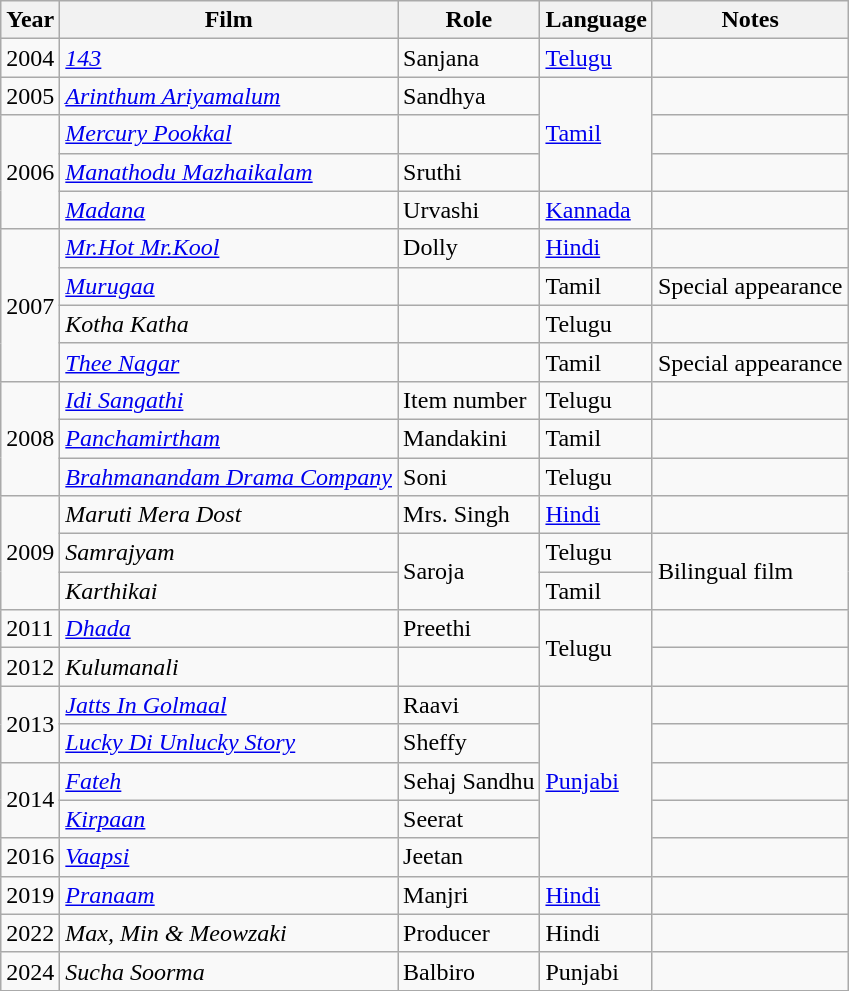<table class="wikitable sortable">
<tr>
<th>Year</th>
<th>Film</th>
<th>Role</th>
<th>Language</th>
<th>Notes</th>
</tr>
<tr>
<td>2004</td>
<td><em><a href='#'>143</a></em></td>
<td>Sanjana</td>
<td><a href='#'>Telugu</a></td>
<td></td>
</tr>
<tr>
<td>2005</td>
<td><em><a href='#'>Arinthum Ariyamalum</a> </em></td>
<td>Sandhya</td>
<td rowspan="3"><a href='#'>Tamil</a></td>
<td></td>
</tr>
<tr>
<td rowspan="3">2006</td>
<td><em><a href='#'>Mercury Pookkal</a></em></td>
<td></td>
<td></td>
</tr>
<tr>
<td><em><a href='#'>Manathodu Mazhaikalam</a></em></td>
<td>Sruthi</td>
<td></td>
</tr>
<tr>
<td><em><a href='#'>Madana</a></em></td>
<td>Urvashi</td>
<td><a href='#'>Kannada</a></td>
<td></td>
</tr>
<tr>
<td rowspan="4">2007</td>
<td><em><a href='#'>Mr.Hot Mr.Kool</a></em></td>
<td>Dolly</td>
<td><a href='#'>Hindi</a></td>
<td></td>
</tr>
<tr>
<td><em><a href='#'>Murugaa</a></em></td>
<td></td>
<td>Tamil</td>
<td>Special appearance</td>
</tr>
<tr>
<td><em>Kotha Katha</em></td>
<td></td>
<td>Telugu</td>
<td></td>
</tr>
<tr>
<td><em><a href='#'>Thee Nagar</a></em></td>
<td></td>
<td>Tamil</td>
<td>Special appearance</td>
</tr>
<tr>
<td rowspan="3">2008</td>
<td><em><a href='#'>Idi Sangathi</a></em></td>
<td>Item number</td>
<td>Telugu</td>
<td></td>
</tr>
<tr>
<td><em><a href='#'>Panchamirtham</a></em></td>
<td>Mandakini</td>
<td>Tamil</td>
<td></td>
</tr>
<tr>
<td><em><a href='#'>Brahmanandam Drama Company</a></em></td>
<td>Soni</td>
<td>Telugu</td>
<td></td>
</tr>
<tr>
<td rowspan="3">2009</td>
<td><em>Maruti Mera Dost</em></td>
<td>Mrs. Singh</td>
<td><a href='#'>Hindi</a></td>
<td></td>
</tr>
<tr>
<td><em>Samrajyam</em></td>
<td rowspan="2">Saroja</td>
<td>Telugu</td>
<td rowspan="2">Bilingual film</td>
</tr>
<tr>
<td><em>Karthikai</em></td>
<td>Tamil</td>
</tr>
<tr>
<td>2011</td>
<td><em><a href='#'>Dhada</a></em></td>
<td>Preethi</td>
<td rowspan="2">Telugu</td>
<td></td>
</tr>
<tr>
<td>2012</td>
<td><em>Kulumanali</em></td>
<td></td>
<td></td>
</tr>
<tr>
<td rowspan="2">2013</td>
<td><em><a href='#'>Jatts In Golmaal</a></em></td>
<td>Raavi</td>
<td rowspan="5"><a href='#'>Punjabi</a></td>
<td></td>
</tr>
<tr>
<td><em><a href='#'>Lucky Di Unlucky Story</a></em></td>
<td>Sheffy</td>
<td></td>
</tr>
<tr>
<td rowspan="2">2014</td>
<td><em><a href='#'>Fateh</a></em></td>
<td>Sehaj Sandhu</td>
<td></td>
</tr>
<tr>
<td><em><a href='#'>Kirpaan</a></em></td>
<td>Seerat</td>
<td></td>
</tr>
<tr>
<td>2016</td>
<td><em><a href='#'>Vaapsi</a></em></td>
<td>Jeetan</td>
<td></td>
</tr>
<tr>
<td>2019</td>
<td><em><a href='#'>Pranaam</a></em></td>
<td>Manjri</td>
<td><a href='#'>Hindi</a></td>
<td></td>
</tr>
<tr>
<td>2022</td>
<td><em>Max, Min & Meowzaki</em></td>
<td>Producer</td>
<td>Hindi</td>
<td></td>
</tr>
<tr>
<td>2024</td>
<td><em>Sucha Soorma</em></td>
<td>Balbiro</td>
<td>Punjabi</td>
<td></td>
</tr>
</table>
